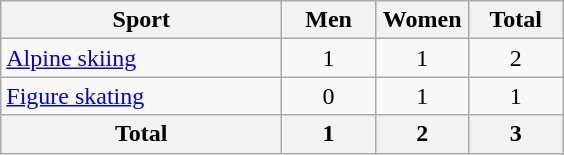<table class="wikitable sortable" style="text-align:center">
<tr>
<th width=180>Sport</th>
<th width=55>Men</th>
<th width=55>Women</th>
<th width=55>Total</th>
</tr>
<tr>
<td align=left><a href='#'>Alpine skiing</a></td>
<td>1</td>
<td>1</td>
<td>2</td>
</tr>
<tr>
<td align=left><a href='#'>Figure skating</a></td>
<td>0</td>
<td>1</td>
<td>1</td>
</tr>
<tr>
<th>Total</th>
<th>1</th>
<th>2</th>
<th>3</th>
</tr>
</table>
